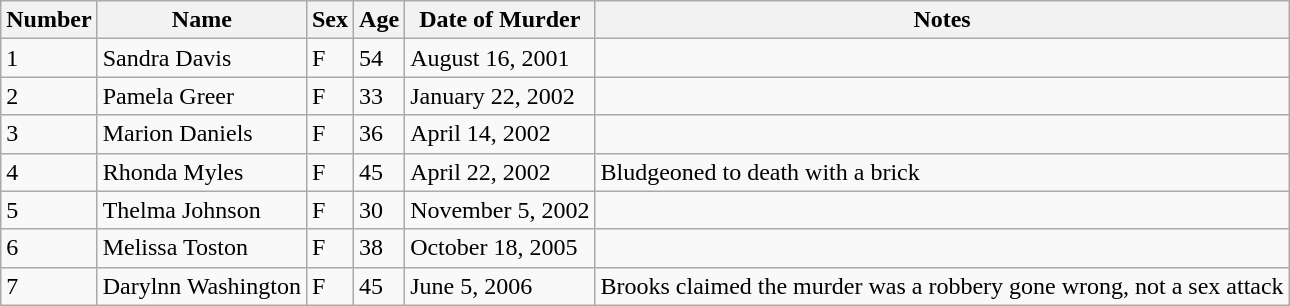<table class="wikitable sortable">
<tr>
<th>Number</th>
<th>Name</th>
<th>Sex</th>
<th>Age</th>
<th>Date of Murder</th>
<th>Notes</th>
</tr>
<tr>
<td>1</td>
<td>Sandra Davis</td>
<td>F</td>
<td>54</td>
<td>August 16, 2001</td>
<td></td>
</tr>
<tr>
<td>2</td>
<td>Pamela Greer</td>
<td>F</td>
<td>33</td>
<td>January 22, 2002</td>
<td></td>
</tr>
<tr>
<td>3</td>
<td>Marion Daniels</td>
<td>F</td>
<td>36</td>
<td>April 14, 2002</td>
<td></td>
</tr>
<tr>
<td>4</td>
<td>Rhonda Myles</td>
<td>F</td>
<td>45</td>
<td>April 22, 2002</td>
<td>Bludgeoned to death with a brick</td>
</tr>
<tr>
<td>5</td>
<td>Thelma Johnson</td>
<td>F</td>
<td>30</td>
<td>November 5, 2002</td>
<td></td>
</tr>
<tr>
<td>6</td>
<td>Melissa Toston</td>
<td>F</td>
<td>38</td>
<td>October 18, 2005</td>
<td></td>
</tr>
<tr>
<td>7</td>
<td>Darylnn Washington</td>
<td>F</td>
<td>45</td>
<td>June 5, 2006</td>
<td>Brooks claimed the murder was a robbery gone wrong, not a sex attack</td>
</tr>
</table>
